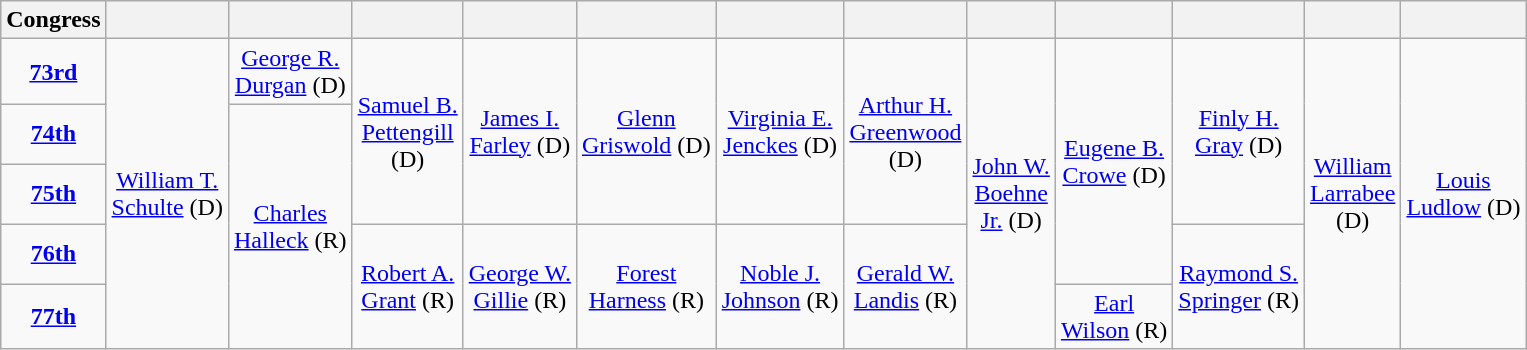<table class="wikitable" style="text-align:center;">
<tr>
<th>Congress</th>
<th></th>
<th></th>
<th></th>
<th></th>
<th></th>
<th></th>
<th></th>
<th></th>
<th></th>
<th></th>
<th></th>
<th></th>
</tr>
<tr style="height:2.5em">
<td><strong><a href='#'>73rd</a></strong> </td>
<td rowspan=5 ><a href='#'>William T.<br>Schulte</a> (D)</td>
<td><a href='#'>George R.<br>Durgan</a> (D)</td>
<td rowspan=3 ><a href='#'>Samuel B.<br>Pettengill</a><br>(D)</td>
<td rowspan=3 ><a href='#'>James I.<br>Farley</a> (D)</td>
<td rowspan=3 ><a href='#'>Glenn<br>Griswold</a> (D)</td>
<td rowspan=3 ><a href='#'>Virginia E.<br>Jenckes</a> (D)</td>
<td rowspan=3 ><a href='#'>Arthur H.<br>Greenwood</a><br>(D)</td>
<td rowspan=5 ><a href='#'>John W.<br>Boehne<br>Jr.</a> (D)</td>
<td rowspan=4 ><a href='#'>Eugene B.<br>Crowe</a> (D)</td>
<td rowspan=3 ><a href='#'>Finly H.<br>Gray</a> (D)</td>
<td rowspan=5 ><a href='#'>William<br>Larrabee</a><br>(D)</td>
<td rowspan=5 ><a href='#'>Louis<br>Ludlow</a> (D)</td>
</tr>
<tr style="height:2.5em">
<td><strong><a href='#'>74th</a></strong> </td>
<td rowspan=4 ><a href='#'>Charles<br>Halleck</a> (R)</td>
</tr>
<tr style="height:2.5em">
<td><strong><a href='#'>75th</a></strong> </td>
</tr>
<tr style="height:2.5em">
<td><strong><a href='#'>76th</a></strong> </td>
<td rowspan=2 ><a href='#'>Robert A.<br>Grant</a> (R)</td>
<td rowspan=2 ><a href='#'>George W.<br>Gillie</a> (R)</td>
<td rowspan=2 ><a href='#'>Forest<br>Harness</a> (R)</td>
<td rowspan=2 ><a href='#'>Noble J.<br>Johnson</a> (R)</td>
<td rowspan=2 ><a href='#'>Gerald W.<br>Landis</a> (R)</td>
<td rowspan=2 ><a href='#'>Raymond S.<br>Springer</a> (R)</td>
</tr>
<tr style="height:2.5em">
<td><strong><a href='#'>77th</a></strong> </td>
<td><a href='#'>Earl<br>Wilson</a> (R)</td>
</tr>
</table>
